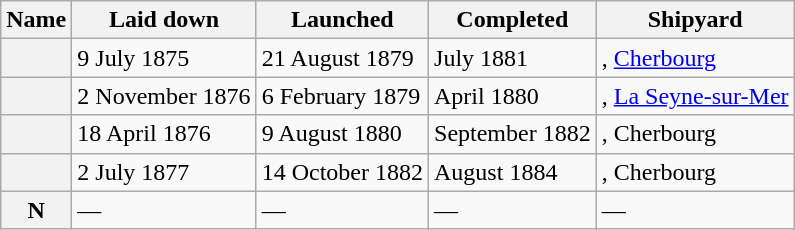<table class="wikitable plainrowheaders">
<tr>
<th scope="col">Name</th>
<th scope="col">Laid down</th>
<th scope="col">Launched</th>
<th scope="col">Completed</th>
<th scope="col">Shipyard</th>
</tr>
<tr>
<th scope="row"></th>
<td>9 July 1875</td>
<td>21 August 1879</td>
<td>July 1881</td>
<td>, <a href='#'>Cherbourg</a></td>
</tr>
<tr>
<th scope="row"></th>
<td>2 November 1876</td>
<td>6 February 1879</td>
<td>April 1880</td>
<td>, <a href='#'>La Seyne-sur-Mer</a></td>
</tr>
<tr>
<th scope="row"></th>
<td>18 April 1876</td>
<td>9 August 1880</td>
<td>September 1882</td>
<td>, Cherbourg</td>
</tr>
<tr>
<th scope="row"></th>
<td>2 July 1877</td>
<td>14 October 1882</td>
<td>August 1884</td>
<td>, Cherbourg</td>
</tr>
<tr>
<th scope="row">N</th>
<td>—</td>
<td>—</td>
<td>—</td>
<td>—</td>
</tr>
</table>
